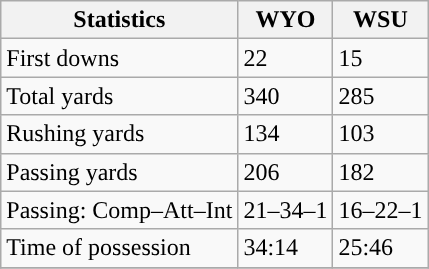<table class="wikitable" style="float: left;">
<tr>
<th>Statistics</th>
<th>WYO</th>
<th>WSU</th>
</tr>
<tr>
<td>First downs</td>
<td>22</td>
<td>15</td>
</tr>
<tr>
<td>Total yards</td>
<td>340</td>
<td>285</td>
</tr>
<tr>
<td>Rushing yards</td>
<td>134</td>
<td>103</td>
</tr>
<tr>
<td>Passing yards</td>
<td>206</td>
<td>182</td>
</tr>
<tr>
<td>Passing: Comp–Att–Int</td>
<td>21–34–1</td>
<td>16–22–1</td>
</tr>
<tr>
<td>Time of possession</td>
<td>34:14</td>
<td>25:46</td>
</tr>
<tr>
</tr>
</table>
